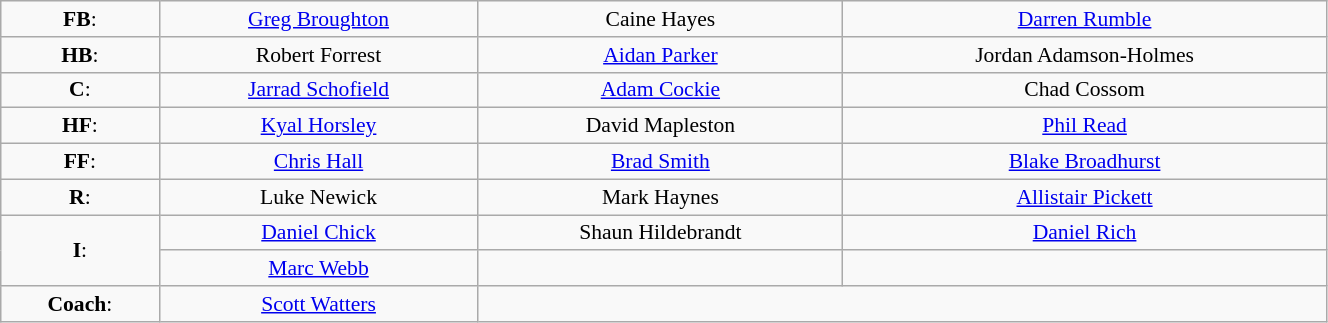<table class="wikitable" width="70%" align="center" style="font-size:90%; text-align: center">
<tr>
<td><strong>FB</strong>:</td>
<td><a href='#'>Greg Broughton</a></td>
<td>Caine Hayes</td>
<td><a href='#'>Darren Rumble</a></td>
</tr>
<tr>
<td><strong>HB</strong>:</td>
<td>Robert Forrest</td>
<td><a href='#'>Aidan Parker</a></td>
<td>Jordan Adamson-Holmes</td>
</tr>
<tr>
<td><strong>C</strong>:</td>
<td><a href='#'>Jarrad Schofield</a></td>
<td><a href='#'>Adam Cockie</a></td>
<td>Chad Cossom</td>
</tr>
<tr>
<td><strong>HF</strong>:</td>
<td><a href='#'>Kyal Horsley</a></td>
<td>David Mapleston</td>
<td><a href='#'>Phil Read</a></td>
</tr>
<tr>
<td><strong>FF</strong>:</td>
<td><a href='#'>Chris Hall</a></td>
<td><a href='#'>Brad Smith</a></td>
<td><a href='#'>Blake Broadhurst</a></td>
</tr>
<tr>
<td><strong>R</strong>:</td>
<td>Luke Newick</td>
<td>Mark Haynes</td>
<td><a href='#'>Allistair Pickett</a></td>
</tr>
<tr>
<td rowspan=2><strong>I</strong>:</td>
<td><a href='#'>Daniel Chick</a></td>
<td>Shaun Hildebrandt</td>
<td><a href='#'>Daniel Rich</a></td>
</tr>
<tr>
<td><a href='#'>Marc Webb</a></td>
<td></td>
<td></td>
</tr>
<tr>
<td><strong>Coach</strong>:</td>
<td><a href='#'>Scott Watters</a></td>
<td colspan="3"></td>
</tr>
</table>
